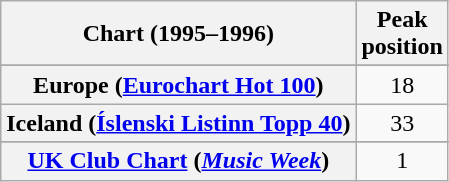<table class="wikitable sortable plainrowheaders" style="text-align:center">
<tr>
<th>Chart (1995–1996)</th>
<th>Peak<br>position</th>
</tr>
<tr>
</tr>
<tr>
<th scope="row">Europe (<a href='#'>Eurochart Hot 100</a>)</th>
<td>18</td>
</tr>
<tr>
<th scope="row">Iceland (<a href='#'>Íslenski Listinn Topp 40</a>)</th>
<td>33</td>
</tr>
<tr>
</tr>
<tr>
</tr>
<tr>
</tr>
<tr>
</tr>
<tr>
</tr>
<tr>
</tr>
<tr>
</tr>
<tr>
<th scope="row"><a href='#'>UK Club Chart</a> (<em><a href='#'>Music Week</a></em>)</th>
<td>1</td>
</tr>
</table>
